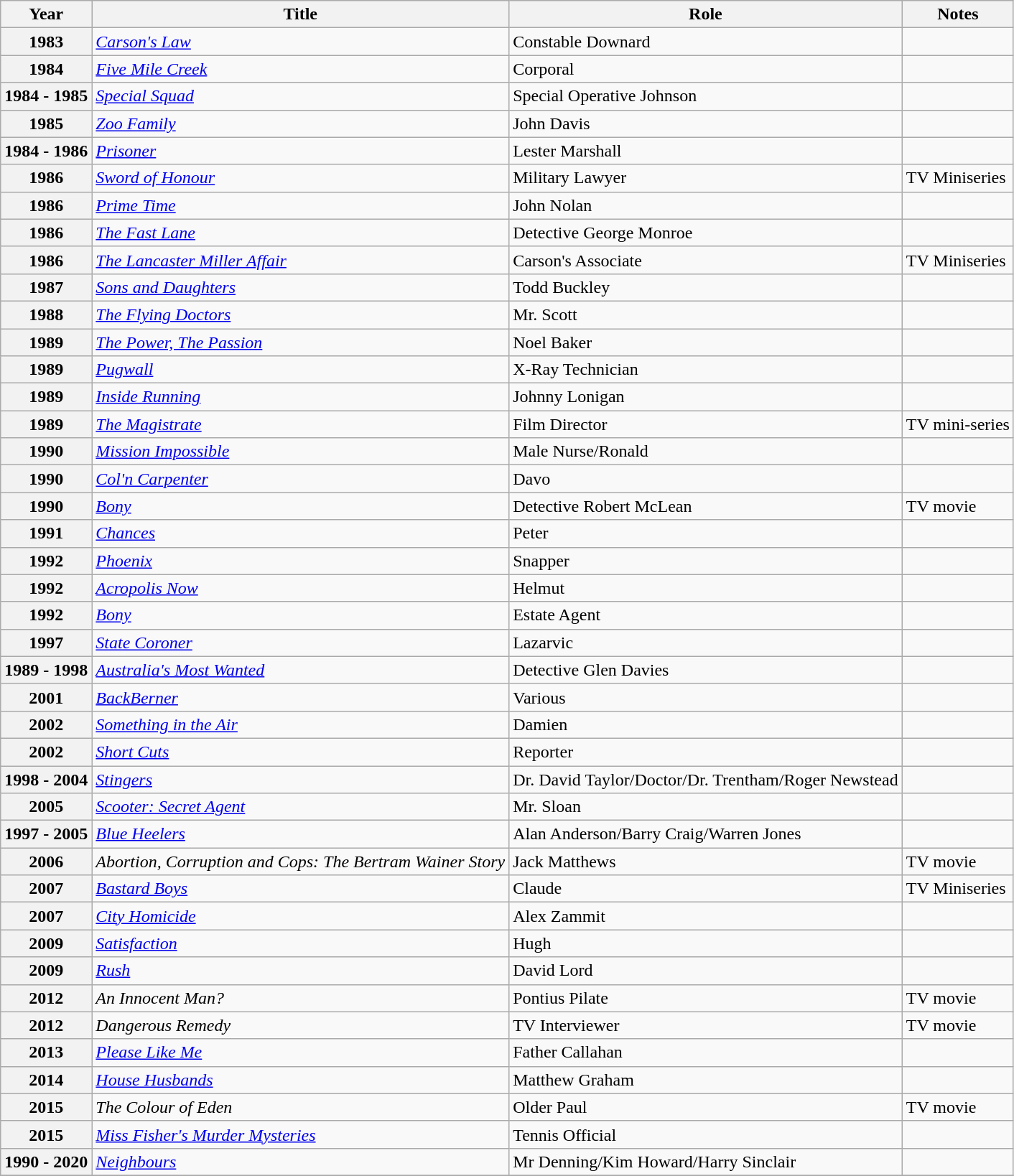<table class="wikitable plainrowheaders sortable">
<tr>
<th scope="col">Year</th>
<th scope="col">Title</th>
<th scope="col">Role</th>
<th scope="col" class="unsortable">Notes</th>
</tr>
<tr>
<th scope="row">1983</th>
<td><em><a href='#'>Carson's Law</a></em></td>
<td>Constable Downard</td>
<td></td>
</tr>
<tr>
<th scope="row">1984</th>
<td><em><a href='#'>Five Mile Creek</a></em></td>
<td>Corporal</td>
<td></td>
</tr>
<tr>
<th scope="row">1984 - 1985</th>
<td><em><a href='#'>Special Squad</a></em></td>
<td>Special Operative Johnson</td>
<td></td>
</tr>
<tr>
<th scope="row">1985</th>
<td><em><a href='#'>Zoo Family</a></em></td>
<td>John Davis</td>
<td></td>
</tr>
<tr>
<th scope="row">1984 - 1986</th>
<td><em><a href='#'>Prisoner</a></em></td>
<td>Lester Marshall</td>
<td></td>
</tr>
<tr>
<th scope="row">1986</th>
<td><em><a href='#'>Sword of Honour</a></em></td>
<td>Military Lawyer</td>
<td>TV Miniseries</td>
</tr>
<tr>
<th scope="row">1986</th>
<td><em><a href='#'>Prime Time</a></em></td>
<td>John Nolan</td>
<td></td>
</tr>
<tr>
<th scope="row">1986</th>
<td><em><a href='#'>The Fast Lane</a></em></td>
<td>Detective George Monroe</td>
<td></td>
</tr>
<tr>
<th scope="row">1986</th>
<td><em><a href='#'>The Lancaster Miller Affair</a></em></td>
<td>Carson's Associate</td>
<td>TV Miniseries</td>
</tr>
<tr>
<th scope="row">1987</th>
<td><em><a href='#'>Sons and Daughters</a></em></td>
<td>Todd Buckley</td>
<td></td>
</tr>
<tr>
<th scope="row">1988</th>
<td><em><a href='#'>The Flying Doctors</a></em></td>
<td>Mr. Scott</td>
<td></td>
</tr>
<tr>
<th scope="row">1989</th>
<td><em><a href='#'>The Power, The Passion</a></em></td>
<td>Noel Baker</td>
<td></td>
</tr>
<tr>
<th scope="row">1989</th>
<td><em><a href='#'>Pugwall</a></em></td>
<td>X-Ray Technician</td>
<td></td>
</tr>
<tr>
<th scope="row">1989</th>
<td><em><a href='#'>Inside Running</a></em></td>
<td>Johnny Lonigan</td>
<td></td>
</tr>
<tr>
<th scope="row">1989</th>
<td><em><a href='#'>The Magistrate</a></em></td>
<td>Film Director</td>
<td>TV mini-series</td>
</tr>
<tr>
<th scope="row">1990</th>
<td><em><a href='#'>Mission Impossible</a></em></td>
<td>Male Nurse/Ronald</td>
<td></td>
</tr>
<tr>
<th scope="row">1990</th>
<td><em><a href='#'>Col'n Carpenter</a></em></td>
<td>Davo</td>
<td></td>
</tr>
<tr>
<th scope="row">1990</th>
<td><em><a href='#'>Bony</a></em></td>
<td>Detective Robert McLean</td>
<td>TV movie</td>
</tr>
<tr>
<th scope="row">1991</th>
<td><em><a href='#'>Chances</a></em></td>
<td>Peter</td>
<td></td>
</tr>
<tr>
<th scope="row">1992</th>
<td><em><a href='#'>Phoenix</a></em></td>
<td>Snapper</td>
<td></td>
</tr>
<tr>
<th scope="row">1992</th>
<td><em><a href='#'>Acropolis Now</a></em></td>
<td>Helmut</td>
<td></td>
</tr>
<tr>
<th scope="row">1992</th>
<td><em><a href='#'>Bony</a></em></td>
<td>Estate Agent</td>
<td></td>
</tr>
<tr>
<th scope="row">1997</th>
<td><em><a href='#'>State Coroner</a></em></td>
<td>Lazarvic</td>
<td></td>
</tr>
<tr>
<th scope="row">1989 - 1998</th>
<td><em><a href='#'>Australia's Most Wanted</a></em></td>
<td>Detective Glen Davies</td>
<td></td>
</tr>
<tr>
<th scope="row">2001</th>
<td><em><a href='#'>BackBerner</a></em></td>
<td>Various</td>
<td></td>
</tr>
<tr>
<th scope="row">2002</th>
<td><em><a href='#'>Something in the Air</a></em></td>
<td>Damien</td>
<td></td>
</tr>
<tr>
<th scope="row">2002</th>
<td><em><a href='#'>Short Cuts</a></em></td>
<td>Reporter</td>
<td></td>
</tr>
<tr>
<th scope="row">1998 - 2004</th>
<td><em><a href='#'>Stingers</a></em></td>
<td>Dr. David Taylor/Doctor/Dr. Trentham/Roger Newstead</td>
<td></td>
</tr>
<tr>
<th scope="row">2005</th>
<td><em><a href='#'>Scooter: Secret Agent</a></em></td>
<td>Mr. Sloan</td>
<td></td>
</tr>
<tr>
<th scope="row">1997 - 2005</th>
<td><em><a href='#'>Blue Heelers</a></em></td>
<td>Alan Anderson/Barry Craig/Warren Jones</td>
<td></td>
</tr>
<tr>
<th scope="row">2006</th>
<td><em>Abortion, Corruption and Cops: The Bertram Wainer Story</em></td>
<td>Jack Matthews</td>
<td>TV movie</td>
</tr>
<tr>
<th scope="row">2007</th>
<td><em><a href='#'>Bastard Boys</a></em></td>
<td>Claude</td>
<td>TV Miniseries</td>
</tr>
<tr>
<th scope="row">2007</th>
<td><em><a href='#'>City Homicide</a></em></td>
<td>Alex Zammit</td>
<td></td>
</tr>
<tr>
<th scope="row">2009</th>
<td><em><a href='#'>Satisfaction</a></em></td>
<td>Hugh</td>
<td></td>
</tr>
<tr>
<th scope="row">2009</th>
<td><em><a href='#'>Rush</a></em></td>
<td>David Lord</td>
<td></td>
</tr>
<tr>
<th scope="row">2012</th>
<td><em>An Innocent Man?</em></td>
<td>Pontius Pilate</td>
<td>TV movie</td>
</tr>
<tr>
<th scope="row">2012</th>
<td><em>Dangerous Remedy</em></td>
<td>TV Interviewer</td>
<td>TV movie</td>
</tr>
<tr>
<th scope="row">2013</th>
<td><em><a href='#'>Please Like Me</a></em></td>
<td>Father Callahan</td>
<td></td>
</tr>
<tr>
<th scope="row">2014</th>
<td><em><a href='#'>House Husbands</a></em></td>
<td>Matthew Graham</td>
<td></td>
</tr>
<tr>
<th scope="row">2015</th>
<td><em>The Colour of Eden</em></td>
<td>Older Paul</td>
<td>TV movie</td>
</tr>
<tr>
<th scope="row">2015</th>
<td><em><a href='#'>Miss Fisher's Murder Mysteries</a></em></td>
<td>Tennis Official</td>
<td></td>
</tr>
<tr>
<th scope="row">1990 - 2020</th>
<td><em><a href='#'>Neighbours</a></em></td>
<td>Mr Denning/Kim Howard/Harry Sinclair</td>
<td></td>
</tr>
<tr>
</tr>
</table>
